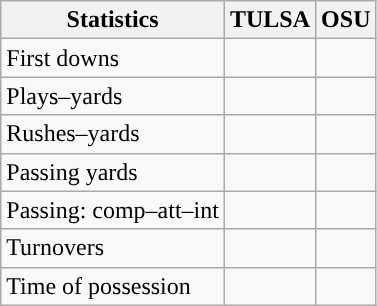<table class="wikitable" style="float:left">
<tr>
<th>Statistics</th>
<th>TULSA</th>
<th>OSU</th>
</tr>
<tr>
<td>First downs</td>
<td></td>
<td></td>
</tr>
<tr>
<td>Plays–yards</td>
<td></td>
<td></td>
</tr>
<tr>
<td>Rushes–yards</td>
<td></td>
<td></td>
</tr>
<tr>
<td>Passing yards</td>
<td></td>
<td></td>
</tr>
<tr>
<td>Passing: comp–att–int</td>
<td></td>
<td></td>
</tr>
<tr>
<td>Turnovers</td>
<td></td>
<td></td>
</tr>
<tr>
<td>Time of possession</td>
<td></td>
<td></td>
</tr>
</table>
